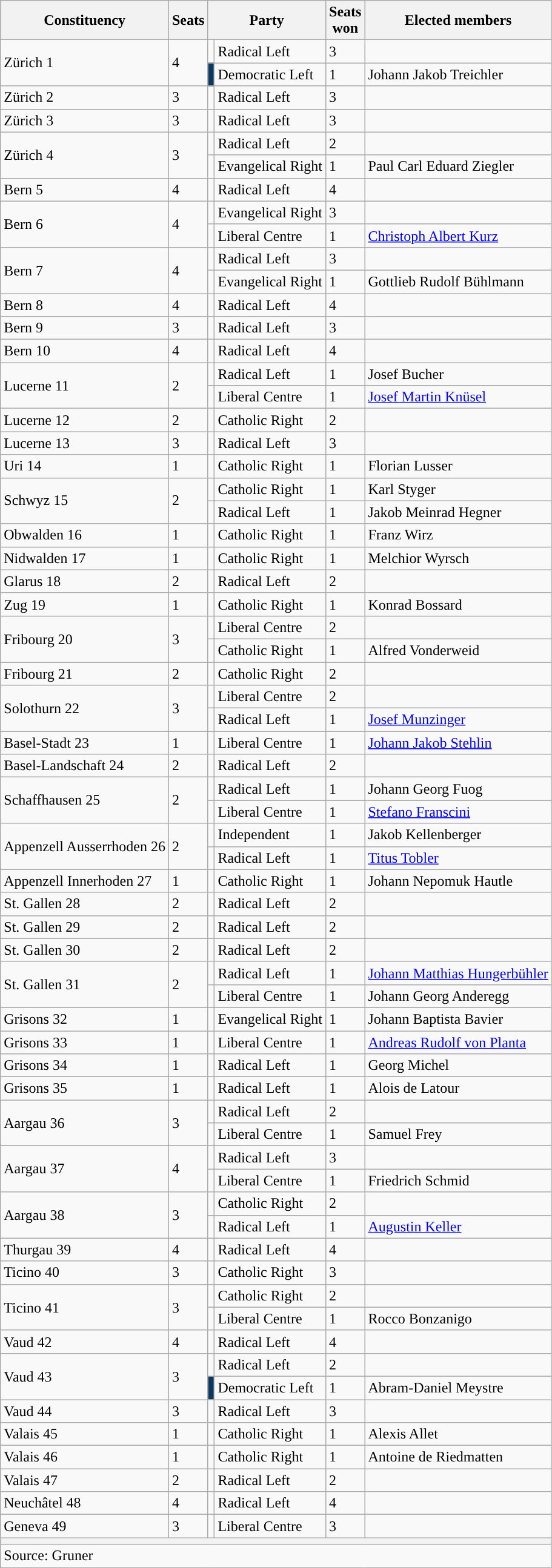<table class="wikitable">
<tr>
<th>Constituency</th>
<th>Seats</th>
<th colspan="2">Party</th>
<th>Seats<br>won</th>
<th>Elected members</th>
</tr>
<tr>
<td rowspan="2">Zürich 1</td>
<td rowspan="2">4</td>
<td style="color:inherit;background:"></td>
<td>Radical Left</td>
<td>3</td>
<td></td>
</tr>
<tr>
<td style="color:inherit;background:#0B3861"></td>
<td>Democratic Left</td>
<td>1</td>
<td>Johann Jakob Treichler</td>
</tr>
<tr>
<td>Zürich 2</td>
<td>3</td>
<td style="color:inherit;background:"></td>
<td>Radical Left</td>
<td>3</td>
<td></td>
</tr>
<tr>
<td>Zürich 3</td>
<td>3</td>
<td style="color:inherit;background:"></td>
<td>Radical Left</td>
<td>3</td>
<td></td>
</tr>
<tr>
<td rowspan="2">Zürich 4</td>
<td rowspan="2">3</td>
<td style="color:inherit;background:"></td>
<td>Radical Left</td>
<td>2</td>
<td></td>
</tr>
<tr>
<td style="color:inherit;background:"></td>
<td>Evangelical Right</td>
<td>1</td>
<td>Paul Carl Eduard Ziegler</td>
</tr>
<tr>
<td>Bern 5</td>
<td>4</td>
<td style="color:inherit;background:"></td>
<td>Radical Left</td>
<td>4</td>
<td></td>
</tr>
<tr>
<td rowspan="2">Bern 6</td>
<td rowspan="2">4</td>
<td style="color:inherit;background:"></td>
<td>Evangelical Right</td>
<td>3</td>
<td></td>
</tr>
<tr>
<td style="color:inherit;background:"></td>
<td>Liberal Centre</td>
<td>1</td>
<td><a href='#'>Christoph Albert Kurz</a></td>
</tr>
<tr>
<td rowspan="2">Bern 7</td>
<td rowspan="2">4</td>
<td style="color:inherit;background:"></td>
<td>Radical Left</td>
<td>3</td>
<td></td>
</tr>
<tr>
<td style="color:inherit;background:"></td>
<td>Evangelical Right</td>
<td>1</td>
<td>Gottlieb Rudolf Bühlmann</td>
</tr>
<tr>
<td>Bern 8</td>
<td>4</td>
<td style="color:inherit;background:"></td>
<td>Radical Left</td>
<td>4</td>
<td></td>
</tr>
<tr>
<td>Bern 9</td>
<td>3</td>
<td style="color:inherit;background:"></td>
<td>Radical Left</td>
<td>3</td>
<td></td>
</tr>
<tr>
<td>Bern 10</td>
<td>4</td>
<td style="color:inherit;background:"></td>
<td>Radical Left</td>
<td>4</td>
<td></td>
</tr>
<tr>
<td rowspan="2">Lucerne 11</td>
<td rowspan="2">2</td>
<td style="color:inherit;background:"></td>
<td>Radical Left</td>
<td>1</td>
<td>Josef Bucher</td>
</tr>
<tr>
<td style="color:inherit;background:"></td>
<td>Liberal Centre</td>
<td>1</td>
<td><a href='#'>Josef Martin Knüsel</a></td>
</tr>
<tr>
<td>Lucerne 12</td>
<td>2</td>
<td style="color:inherit;background:"></td>
<td>Catholic Right</td>
<td>2</td>
<td></td>
</tr>
<tr>
<td>Lucerne 13</td>
<td>3</td>
<td style="color:inherit;background:"></td>
<td>Radical Left</td>
<td>3</td>
<td></td>
</tr>
<tr>
<td>Uri 14</td>
<td>1</td>
<td style="color:inherit;background:"></td>
<td>Catholic Right</td>
<td>1</td>
<td>Florian Lusser</td>
</tr>
<tr>
<td rowspan="2">Schwyz 15</td>
<td rowspan="2">2</td>
<td style="color:inherit;background:"></td>
<td>Catholic Right</td>
<td>1</td>
<td>Karl Styger</td>
</tr>
<tr>
<td style="color:inherit;background:"></td>
<td>Radical Left</td>
<td>1</td>
<td>Jakob Meinrad Hegner</td>
</tr>
<tr>
<td>Obwalden 16</td>
<td>1</td>
<td style="color:inherit;background:"></td>
<td>Catholic Right</td>
<td>1</td>
<td>Franz Wirz</td>
</tr>
<tr>
<td>Nidwalden 17</td>
<td>1</td>
<td style="color:inherit;background:"></td>
<td>Catholic Right</td>
<td>1</td>
<td>Melchior Wyrsch</td>
</tr>
<tr>
<td>Glarus 18</td>
<td>2</td>
<td style="color:inherit;background:"></td>
<td>Radical Left</td>
<td>2</td>
<td></td>
</tr>
<tr>
<td>Zug 19</td>
<td>1</td>
<td style="color:inherit;background:"></td>
<td>Catholic Right</td>
<td>1</td>
<td>Konrad Bossard</td>
</tr>
<tr>
<td rowspan="2">Fribourg 20</td>
<td rowspan="2">3</td>
<td style="color:inherit;background:"></td>
<td>Liberal Centre</td>
<td>2</td>
<td></td>
</tr>
<tr>
<td style="color:inherit;background:"></td>
<td>Catholic Right</td>
<td>1</td>
<td>Alfred Vonderweid</td>
</tr>
<tr>
<td>Fribourg 21</td>
<td>2</td>
<td style="color:inherit;background:"></td>
<td>Catholic Right</td>
<td>2</td>
<td></td>
</tr>
<tr>
<td rowspan="2">Solothurn 22</td>
<td rowspan="2">3</td>
<td style="color:inherit;background:"></td>
<td>Liberal Centre</td>
<td>2</td>
<td></td>
</tr>
<tr>
<td style="color:inherit;background:"></td>
<td>Radical Left</td>
<td>1</td>
<td><a href='#'>Josef Munzinger</a></td>
</tr>
<tr>
<td>Basel-Stadt 23</td>
<td>1</td>
<td style="color:inherit;background:"></td>
<td>Liberal Centre</td>
<td>1</td>
<td><a href='#'>Johann Jakob Stehlin</a></td>
</tr>
<tr>
<td>Basel-Landschaft 24</td>
<td>2</td>
<td style="color:inherit;background:"></td>
<td>Radical Left</td>
<td>2</td>
<td></td>
</tr>
<tr>
<td rowspan="2">Schaffhausen 25</td>
<td rowspan="2">2</td>
<td style="color:inherit;background:"></td>
<td>Radical Left</td>
<td>1</td>
<td>Johann Georg Fuog</td>
</tr>
<tr>
<td style="color:inherit;background:"></td>
<td>Liberal Centre</td>
<td>1</td>
<td><a href='#'>Stefano Franscini</a></td>
</tr>
<tr>
<td rowspan="2">Appenzell Ausserrhoden 26</td>
<td rowspan="2">2</td>
<td style="color:inherit;background:"></td>
<td>Independent</td>
<td>1</td>
<td>Jakob Kellenberger</td>
</tr>
<tr>
<td style="color:inherit;background:"></td>
<td>Radical Left</td>
<td>1</td>
<td><a href='#'>Titus Tobler</a></td>
</tr>
<tr>
<td>Appenzell Innerhoden 27</td>
<td>1</td>
<td style="color:inherit;background:"></td>
<td>Catholic Right</td>
<td>1</td>
<td>Johann Nepomuk Hautle</td>
</tr>
<tr>
<td>St. Gallen 28</td>
<td>2</td>
<td style="color:inherit;background:"></td>
<td>Radical Left</td>
<td>2</td>
<td></td>
</tr>
<tr>
<td>St. Gallen 29</td>
<td>2</td>
<td style="color:inherit;background:"></td>
<td>Radical Left</td>
<td>2</td>
<td></td>
</tr>
<tr>
<td>St. Gallen 30</td>
<td>2</td>
<td style="color:inherit;background:"></td>
<td>Radical Left</td>
<td>2</td>
<td></td>
</tr>
<tr>
<td rowspan="2">St. Gallen 31</td>
<td rowspan="2">2</td>
<td style="color:inherit;background:"></td>
<td>Radical Left</td>
<td>1</td>
<td><a href='#'>Johann Matthias Hungerbühler</a></td>
</tr>
<tr>
<td style="color:inherit;background:"></td>
<td>Liberal Centre</td>
<td>1</td>
<td>Johann Georg Anderegg</td>
</tr>
<tr>
<td>Grisons 32</td>
<td>1</td>
<td style="color:inherit;background:"></td>
<td>Evangelical Right</td>
<td>1</td>
<td>Johann Baptista Bavier</td>
</tr>
<tr>
<td>Grisons 33</td>
<td>1</td>
<td style="color:inherit;background:"></td>
<td>Liberal Centre</td>
<td>1</td>
<td><a href='#'>Andreas Rudolf von Planta</a></td>
</tr>
<tr>
<td>Grisons 34</td>
<td>1</td>
<td style="color:inherit;background:"></td>
<td>Radical Left</td>
<td>1</td>
<td>Georg Michel</td>
</tr>
<tr>
<td>Grisons 35</td>
<td>1</td>
<td style="color:inherit;background:"></td>
<td>Radical Left</td>
<td>1</td>
<td>Alois de Latour</td>
</tr>
<tr>
<td rowspan="2">Aargau 36</td>
<td rowspan="2">3</td>
<td style="color:inherit;background:"></td>
<td>Radical Left</td>
<td>2</td>
<td></td>
</tr>
<tr>
<td style="color:inherit;background:"></td>
<td>Liberal Centre</td>
<td>1</td>
<td>Samuel Frey</td>
</tr>
<tr>
<td rowspan="2">Aargau 37</td>
<td rowspan="2">4</td>
<td style="color:inherit;background:"></td>
<td>Radical Left</td>
<td>3</td>
<td></td>
</tr>
<tr>
<td style="color:inherit;background:"></td>
<td>Liberal Centre</td>
<td>1</td>
<td>Friedrich Schmid</td>
</tr>
<tr>
<td rowspan="2">Aargau 38</td>
<td rowspan="2">3</td>
<td style="color:inherit;background:"></td>
<td>Catholic Right</td>
<td>2</td>
<td></td>
</tr>
<tr>
<td style="color:inherit;background:"></td>
<td>Radical Left</td>
<td>1</td>
<td><a href='#'>Augustin Keller</a></td>
</tr>
<tr>
<td>Thurgau 39</td>
<td>4</td>
<td style="color:inherit;background:"></td>
<td>Radical Left</td>
<td>4</td>
<td></td>
</tr>
<tr>
<td>Ticino 40</td>
<td>3</td>
<td style="color:inherit;background:"></td>
<td>Catholic Right</td>
<td>3</td>
<td></td>
</tr>
<tr>
<td rowspan="2">Ticino 41</td>
<td rowspan="2">3</td>
<td style="color:inherit;background:"></td>
<td>Catholic Right</td>
<td>2</td>
<td></td>
</tr>
<tr>
<td style="color:inherit;background:"></td>
<td>Liberal Centre</td>
<td>1</td>
<td>Rocco Bonzanigo</td>
</tr>
<tr>
<td>Vaud 42</td>
<td>4</td>
<td style="color:inherit;background:"></td>
<td>Radical Left</td>
<td>4</td>
<td></td>
</tr>
<tr>
<td rowspan="2">Vaud 43</td>
<td rowspan="2">3</td>
<td style="color:inherit;background:"></td>
<td>Radical Left</td>
<td>2</td>
<td></td>
</tr>
<tr>
<td style="color:inherit;background:#0B3861"></td>
<td>Democratic Left</td>
<td>1</td>
<td>Abram-Daniel Meystre</td>
</tr>
<tr>
<td>Vaud 44</td>
<td>3</td>
<td style="color:inherit;background:"></td>
<td>Radical Left</td>
<td>3</td>
<td></td>
</tr>
<tr>
<td>Valais 45</td>
<td>1</td>
<td style="color:inherit;background:"></td>
<td>Catholic Right</td>
<td>1</td>
<td>Alexis Allet</td>
</tr>
<tr>
<td>Valais 46</td>
<td>1</td>
<td style="color:inherit;background:"></td>
<td>Catholic Right</td>
<td>1</td>
<td>Antoine de Riedmatten</td>
</tr>
<tr>
<td>Valais 47</td>
<td>2</td>
<td style="color:inherit;background:"></td>
<td>Radical Left</td>
<td>2</td>
<td></td>
</tr>
<tr>
<td>Neuchâtel 48</td>
<td>4</td>
<td style="color:inherit;background:"></td>
<td>Radical Left</td>
<td>4</td>
<td></td>
</tr>
<tr>
<td>Geneva 49</td>
<td>3</td>
<td style="color:inherit;background:"></td>
<td>Liberal Centre</td>
<td>3</td>
<td></td>
</tr>
<tr>
<th colspan="6"></th>
</tr>
<tr>
<td colspan="6">Source: Gruner</td>
</tr>
</table>
